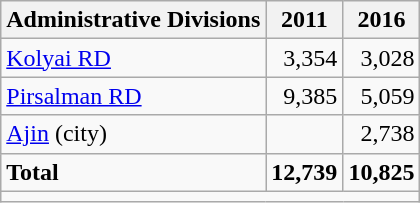<table class="wikitable">
<tr>
<th>Administrative Divisions</th>
<th>2011</th>
<th>2016</th>
</tr>
<tr>
<td><a href='#'>Kolyai RD</a></td>
<td style="text-align: right;">3,354</td>
<td style="text-align: right;">3,028</td>
</tr>
<tr>
<td><a href='#'>Pirsalman RD</a></td>
<td style="text-align: right;">9,385</td>
<td style="text-align: right;">5,059</td>
</tr>
<tr>
<td><a href='#'>Ajin</a> (city)</td>
<td style="text-align: right;"></td>
<td style="text-align: right;">2,738</td>
</tr>
<tr>
<td><strong>Total</strong></td>
<td style="text-align: right;"><strong>12,739</strong></td>
<td style="text-align: right;"><strong>10,825</strong></td>
</tr>
<tr>
<td colspan=3></td>
</tr>
</table>
